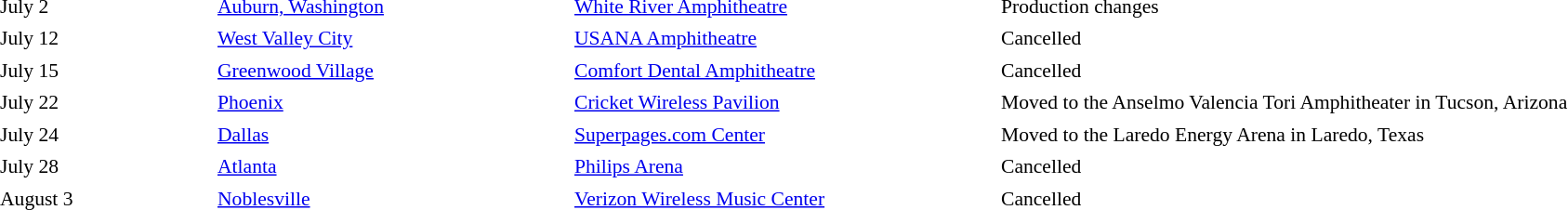<table cellpadding="2" style="border: 0px solid darkgray; font-size:90%">
<tr>
<th width="150"></th>
<th width="250"></th>
<th width="300"></th>
<th width="500"></th>
</tr>
<tr>
<td>July 2</td>
<td><a href='#'>Auburn, Washington</a></td>
<td><a href='#'>White River Amphitheatre</a></td>
<td>Production changes</td>
</tr>
<tr>
<td>July 12</td>
<td><a href='#'>West Valley City</a></td>
<td><a href='#'>USANA Amphitheatre</a></td>
<td>Cancelled</td>
</tr>
<tr>
<td>July 15</td>
<td><a href='#'>Greenwood Village</a></td>
<td><a href='#'>Comfort Dental Amphitheatre</a></td>
<td>Cancelled</td>
</tr>
<tr>
<td>July 22</td>
<td><a href='#'>Phoenix</a></td>
<td><a href='#'>Cricket Wireless Pavilion</a></td>
<td>Moved to the Anselmo Valencia Tori Amphitheater in Tucson, Arizona </td>
</tr>
<tr>
<td>July 24</td>
<td><a href='#'>Dallas</a></td>
<td><a href='#'>Superpages.com Center</a></td>
<td>Moved to the Laredo Energy Arena in Laredo, Texas </td>
</tr>
<tr>
<td>July 28</td>
<td><a href='#'>Atlanta</a></td>
<td><a href='#'>Philips Arena</a></td>
<td>Cancelled</td>
</tr>
<tr>
<td>August 3</td>
<td><a href='#'>Noblesville</a></td>
<td><a href='#'>Verizon Wireless Music Center</a></td>
<td>Cancelled</td>
</tr>
</table>
